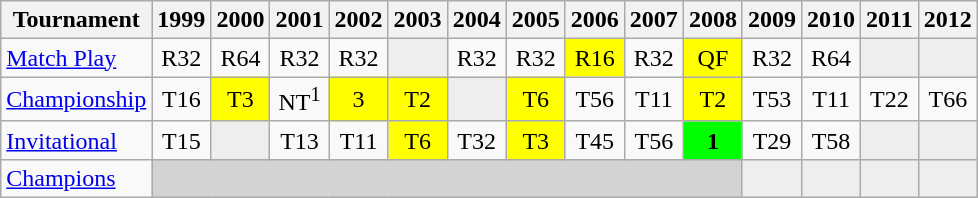<table class="wikitable" style="text-align:center;">
<tr>
<th>Tournament</th>
<th>1999</th>
<th>2000</th>
<th>2001</th>
<th>2002</th>
<th>2003</th>
<th>2004</th>
<th>2005</th>
<th>2006</th>
<th>2007</th>
<th>2008</th>
<th>2009</th>
<th>2010</th>
<th>2011</th>
<th>2012</th>
</tr>
<tr>
<td align="left"><a href='#'>Match Play</a></td>
<td>R32</td>
<td>R64</td>
<td>R32</td>
<td>R32</td>
<td style="background:#eeeeee;"></td>
<td>R32</td>
<td>R32</td>
<td style="background:yellow;">R16</td>
<td>R32</td>
<td style="background:yellow;">QF</td>
<td>R32</td>
<td>R64</td>
<td style="background:#eeeeee;"></td>
<td style="background:#eeeeee;"></td>
</tr>
<tr>
<td align="left"><a href='#'>Championship</a></td>
<td>T16</td>
<td style="background:yellow;">T3</td>
<td>NT<sup>1</sup></td>
<td style="background:yellow;">3</td>
<td style="background:yellow;">T2</td>
<td style="background:#eeeeee;"></td>
<td style="background:yellow;">T6</td>
<td>T56</td>
<td>T11</td>
<td style="background:yellow;">T2</td>
<td>T53</td>
<td>T11</td>
<td>T22</td>
<td>T66</td>
</tr>
<tr>
<td align="left"><a href='#'>Invitational</a></td>
<td>T15</td>
<td style="background:#eeeeee;"></td>
<td>T13</td>
<td>T11</td>
<td style="background:yellow;">T6</td>
<td>T32</td>
<td style="background:yellow;">T3</td>
<td>T45</td>
<td>T56</td>
<td style="text-align:center; background:#0f0;"><strong>1</strong></td>
<td>T29</td>
<td>T58</td>
<td style="background:#eeeeee;"></td>
<td style="background:#eeeeee;"></td>
</tr>
<tr>
<td align="left"><a href='#'>Champions</a></td>
<td colspan=10 style="background:#D3D3D3;"></td>
<td style="background:#eeeeee;"></td>
<td style="background:#eeeeee;"></td>
<td style="background:#eeeeee;"></td>
<td style="background:#eeeeee;"></td>
</tr>
</table>
